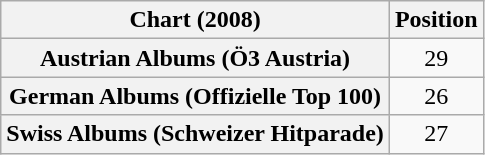<table class="wikitable sortable plainrowheaders" style="text-align:center">
<tr>
<th scope="col">Chart (2008)</th>
<th scope="col">Position</th>
</tr>
<tr>
<th scope="row">Austrian Albums (Ö3 Austria)</th>
<td>29</td>
</tr>
<tr>
<th scope="row">German Albums (Offizielle Top 100)</th>
<td>26</td>
</tr>
<tr>
<th scope="row">Swiss Albums (Schweizer Hitparade)</th>
<td>27</td>
</tr>
</table>
